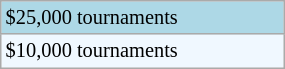<table class="wikitable"  style="font-size:85%; width:15%;">
<tr style="background:lightblue;">
<td>$25,000 tournaments</td>
</tr>
<tr style="background:#f0f8ff;">
<td>$10,000 tournaments</td>
</tr>
</table>
